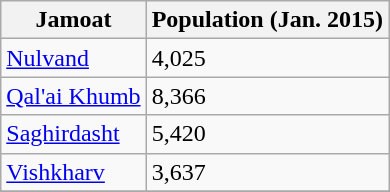<table class="wikitable sortable">
<tr>
<th>Jamoat</th>
<th>Population (Jan. 2015)</th>
</tr>
<tr>
<td><a href='#'>Nulvand</a></td>
<td>4,025</td>
</tr>
<tr>
<td><a href='#'>Qal'ai Khumb</a></td>
<td>8,366</td>
</tr>
<tr>
<td><a href='#'>Saghirdasht</a></td>
<td>5,420</td>
</tr>
<tr>
<td><a href='#'>Vishkharv</a></td>
<td>3,637</td>
</tr>
<tr>
</tr>
</table>
